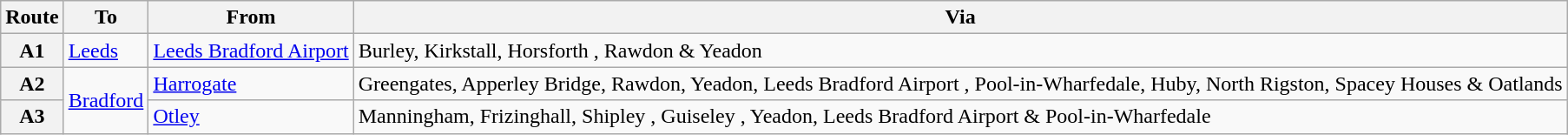<table class="wikitable sortable mw-collapsible mw-collapsed">
<tr>
<th>Route</th>
<th>To</th>
<th>From</th>
<th>Via</th>
</tr>
<tr>
<th>A1</th>
<td><a href='#'>Leeds</a>  </td>
<td><a href='#'>Leeds Bradford Airport</a> </td>
<td>Burley, Kirkstall, Horsforth , Rawdon & Yeadon</td>
</tr>
<tr>
<th>A2</th>
<td rowspan="2"><a href='#'>Bradford</a>  </td>
<td><a href='#'>Harrogate</a>  </td>
<td>Greengates, Apperley Bridge, Rawdon, Yeadon, Leeds Bradford Airport , Pool-in-Wharfedale, Huby, North Rigston, Spacey Houses & Oatlands</td>
</tr>
<tr>
<th>A3</th>
<td><a href='#'>Otley</a>  </td>
<td>Manningham, Frizinghall, Shipley , Guiseley , Yeadon, Leeds Bradford Airport  & Pool-in-Wharfedale</td>
</tr>
</table>
